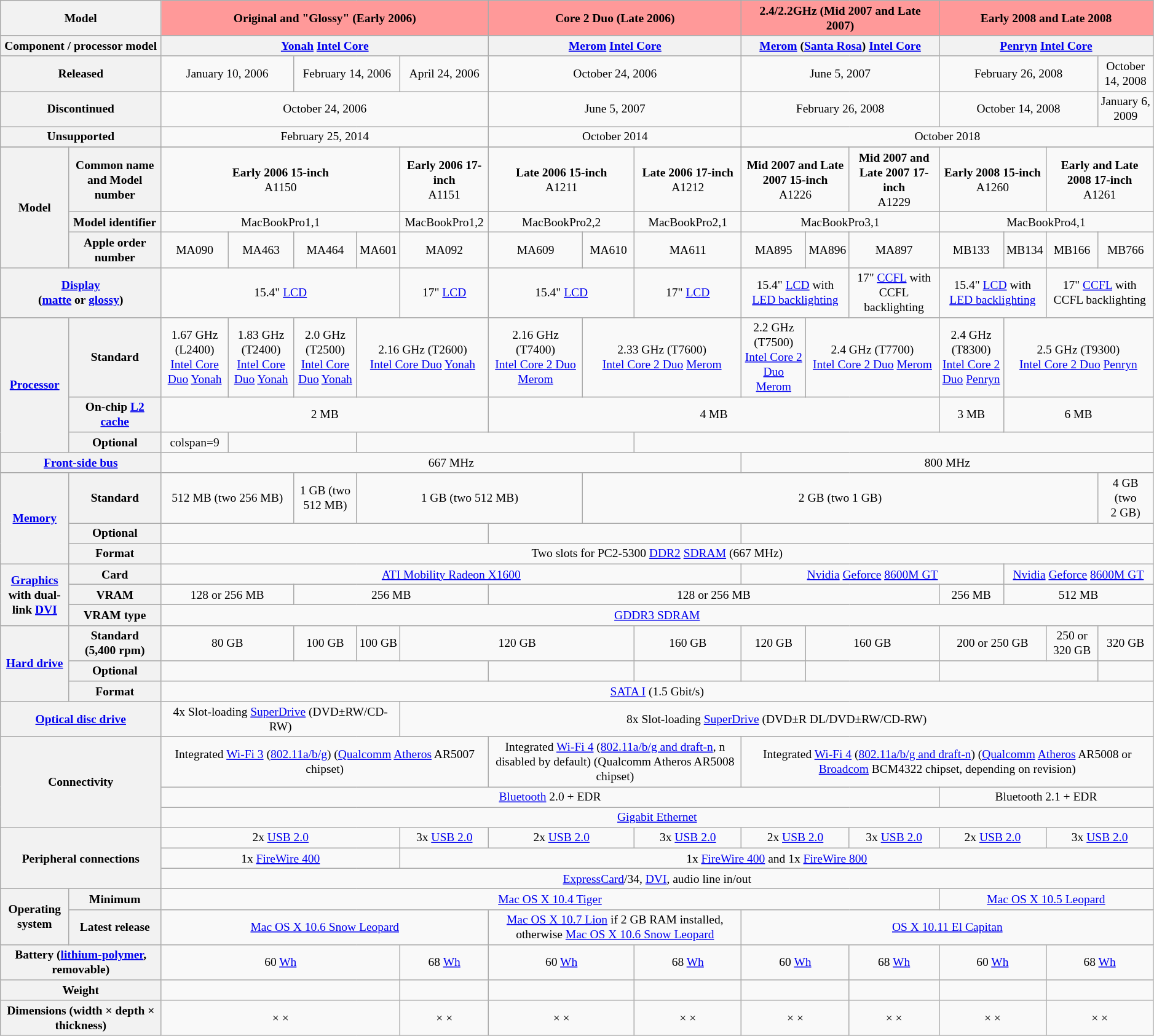<table class="wikitable mw-collapsible" style="font-size:small; text-align:center">
<tr>
<th colspan=2>Model</th>
<th colspan=5 style="background:#F99">Original and "Glossy" (Early 2006)</th>
<th colspan=3 style="background:#F99">Core 2 Duo (Late 2006)</th>
<th colspan=3 style="background:#F99">2.4/2.2GHz (Mid 2007 and Late 2007)</th>
<th colspan=4 style="background:#F99">Early 2008 and Late 2008</th>
</tr>
<tr>
<th colspan=2>Component / processor model</th>
<th colspan=5><a href='#'>Yonah</a> <a href='#'>Intel Core</a></th>
<th colspan=3><a href='#'>Merom</a> <a href='#'>Intel Core</a></th>
<th colspan=3><a href='#'>Merom</a> (<a href='#'>Santa Rosa</a>) <a href='#'>Intel Core</a></th>
<th colspan=4><a href='#'>Penryn</a> <a href='#'>Intel Core</a></th>
</tr>
<tr>
<th colspan=2>Released</th>
<td colspan=2>January 10, 2006</td>
<td colspan=2>February 14, 2006</td>
<td>April 24, 2006</td>
<td colspan=3>October 24, 2006</td>
<td colspan=3>June 5, 2007</td>
<td colspan=3>February 26, 2008</td>
<td>October 14, 2008</td>
</tr>
<tr>
<th colspan=2>Discontinued</th>
<td colspan=5>October 24, 2006</td>
<td colspan=3>June 5, 2007</td>
<td colspan=3>February 26, 2008</td>
<td colspan=3>October 14, 2008</td>
<td>January 6, 2009</td>
</tr>
<tr>
<th colspan=2>Unsupported</th>
<td colspan=5>February 25, 2014</td>
<td colspan=3>October 2014</td>
<td colspan=7>October 2018</td>
</tr>
<tr>
</tr>
<tr>
<th rowspan=3>Model</th>
<th>Common name and Model number</th>
<td colspan=4><strong>Early 2006 15-inch</strong><br>A1150</td>
<td><strong>Early 2006 17-inch</strong><br>A1151</td>
<td colspan=2><strong>Late 2006 15-inch</strong><br>A1211</td>
<td><strong>Late 2006 17-inch</strong><br>A1212</td>
<td colspan=2><strong>Mid 2007 and Late 2007 15-inch</strong><br>A1226</td>
<td><strong>Mid 2007 and Late 2007 17-inch</strong><br>A1229</td>
<td colspan=2><strong>Early 2008 15-inch</strong><br>A1260</td>
<td colspan=2><strong>Early and Late 2008 17-inch</strong><br>A1261</td>
</tr>
<tr>
<th>Model identifier</th>
<td colspan=4>MacBookPro1,1</td>
<td>MacBookPro1,2</td>
<td colspan=2>MacBookPro2,2</td>
<td>MacBookPro2,1</td>
<td colspan=3>MacBookPro3,1</td>
<td colspan=4>MacBookPro4,1</td>
</tr>
<tr>
<th>Apple order number</th>
<td>MA090</td>
<td>MA463</td>
<td>MA464<br></td>
<td>MA601</td>
<td>MA092</td>
<td>MA609</td>
<td>MA610</td>
<td>MA611</td>
<td>MA895</td>
<td>MA896</td>
<td>MA897</td>
<td>MB133</td>
<td>MB134</td>
<td>MB166</td>
<td>MB766</td>
</tr>
<tr>
<th colspan=2><a href='#'>Display</a><br>(<a href='#'>matte</a> or <a href='#'>glossy</a>)</th>
<td colspan=4>15.4" <a href='#'>LCD</a> </td>
<td>17" <a href='#'>LCD</a> </td>
<td colspan=2>15.4" <a href='#'>LCD</a> </td>
<td>17" <a href='#'>LCD</a> </td>
<td colspan=2>15.4" <a href='#'>LCD</a>  with <a href='#'>LED backlighting</a></td>
<td>17" <a href='#'>CCFL</a>  with CCFL backlighting</td>
<td colspan=2>15.4" <a href='#'>LCD</a>  with <a href='#'>LED backlighting</a></td>
<td colspan=2>17" <a href='#'>CCFL</a>  with CCFL backlighting<br></td>
</tr>
<tr>
<th rowspan=3><a href='#'>Processor</a></th>
<th>Standard</th>
<td>1.67 GHz (L2400)<br><a href='#'>Intel Core Duo</a> <a href='#'>Yonah</a></td>
<td>1.83 GHz (T2400)<br><a href='#'>Intel Core Duo</a> <a href='#'>Yonah</a></td>
<td>2.0 GHz (T2500)<br><a href='#'>Intel Core Duo</a> <a href='#'>Yonah</a></td>
<td colspan=2>2.16 GHz (T2600)<br><a href='#'>Intel Core Duo</a> <a href='#'>Yonah</a></td>
<td>2.16 GHz (T7400)<br><a href='#'>Intel Core 2 Duo</a> <a href='#'>Merom</a></td>
<td colspan=2>2.33 GHz (T7600)<br><a href='#'>Intel Core 2 Duo</a> <a href='#'>Merom</a></td>
<td>2.2 GHz (T7500)<br><a href='#'>Intel Core 2 Duo</a> <a href='#'>Merom</a></td>
<td colspan=2>2.4 GHz (T7700)<br><a href='#'>Intel Core 2 Duo</a> <a href='#'>Merom</a></td>
<td>2.4 GHz (T8300)<br><a href='#'>Intel Core 2 Duo</a> <a href='#'>Penryn</a></td>
<td colspan=3>2.5 GHz (T9300)<br><a href='#'>Intel Core 2 Duo</a> <a href='#'>Penryn</a></td>
</tr>
<tr>
<th>On-chip <a href='#'>L2 cache</a></th>
<td colspan=5>2 MB</td>
<td colspan=6>4 MB</td>
<td>3 MB</td>
<td colspan=3>6 MB</td>
</tr>
<tr>
<th>Optional</th>
<td>colspan=9 </td>
<td colspan=2></td>
<td colspan=4></td>
</tr>
<tr>
<th colspan=2><a href='#'>Front-side bus</a></th>
<td colspan=8>667 MHz</td>
<td colspan=7>800 MHz</td>
</tr>
<tr>
<th rowspan=3><a href='#'>Memory</a></th>
<th>Standard</th>
<td colspan=2>512 MB (two 256 MB)</td>
<td>1 GB (two 512 MB)<br></td>
<td colspan=3>1 GB (two 512 MB)</td>
<td colspan=8>2 GB (two 1 GB)</td>
<td>4 GB (two 2 GB)</td>
</tr>
<tr>
<th>Optional</th>
<td colspan=5></td>
<td colspan=3></td>
<td colspan=7></td>
</tr>
<tr>
<th>Format</th>
<td colspan=15>Two slots for PC2-5300 <a href='#'>DDR2</a> <a href='#'>SDRAM</a> (667 MHz)</td>
</tr>
<tr>
<th rowspan=3><a href='#'>Graphics</a><br>with dual-link <a href='#'>DVI</a></th>
<th>Card</th>
<td colspan=8><a href='#'>ATI Mobility Radeon X1600</a></td>
<td colspan=4><a href='#'>Nvidia</a> <a href='#'>Geforce</a> <a href='#'>8600M GT</a></td>
<td colspan=3><a href='#'>Nvidia</a> <a href='#'>Geforce</a> <a href='#'>8600M GT</a></td>
</tr>
<tr>
<th>VRAM</th>
<td colspan=2>128 or 256 MB</td>
<td colspan=3>256 MB</td>
<td colspan=6>128 or 256 MB</td>
<td>256 MB</td>
<td colspan=3>512 MB</td>
</tr>
<tr>
<th>VRAM type</th>
<td colspan=15><a href='#'>GDDR3 SDRAM</a></td>
</tr>
<tr>
<th rowspan=3><a href='#'>Hard drive</a></th>
<th>Standard (5,400 rpm)</th>
<td colspan=2>80 GB</td>
<td>100 GB </td>
<td>100 GB</td>
<td colspan=3>120 GB</td>
<td>160 GB</td>
<td>120 GB</td>
<td colspan=2>160 GB</td>
<td colspan=2>200 or 250 GB</td>
<td>250 or 320 GB</td>
<td>320 GB</td>
</tr>
<tr>
<th>Optional</th>
<td colspan=5></td>
<td colspan=2></td>
<td></td>
<td></td>
<td colspan=2></td>
<td colspan=3></td>
<td></td>
</tr>
<tr>
<th>Format</th>
<td colspan=15><a href='#'>SATA I</a> (1.5 Gbit/s)</td>
</tr>
<tr>
<th colspan=2><a href='#'>Optical disc drive</a></th>
<td colspan=4>4x Slot-loading <a href='#'>SuperDrive</a> (DVD±RW/CD-RW)</td>
<td colspan=11>8x Slot-loading <a href='#'>SuperDrive</a> (DVD±R DL/DVD±RW/CD-RW)</td>
</tr>
<tr>
<th colspan=2 rowspan=3>Connectivity</th>
<td colspan=5>Integrated <a href='#'>Wi-Fi 3</a> (<a href='#'>802.11a/b/g</a>) (<a href='#'>Qualcomm</a> <a href='#'>Atheros</a> AR5007 chipset)</td>
<td colspan=3>Integrated <a href='#'>Wi-Fi 4</a> (<a href='#'>802.11a/b/g and draft-n</a>, n disabled by default) (Qualcomm Atheros AR5008 chipset)</td>
<td colspan=7>Integrated <a href='#'>Wi-Fi 4</a> (<a href='#'>802.11a/b/g and draft-n</a>) (<a href='#'>Qualcomm</a> <a href='#'>Atheros</a> AR5008 or <a href='#'>Broadcom</a> BCM4322 chipset, depending on revision)</td>
</tr>
<tr>
<td colspan=11><a href='#'>Bluetooth</a> 2.0 + EDR</td>
<td colspan=4>Bluetooth 2.1 + EDR</td>
</tr>
<tr>
<td colspan=15><a href='#'>Gigabit Ethernet</a></td>
</tr>
<tr>
<th colspan=2 rowspan=3>Peripheral connections</th>
<td colspan=4>2x <a href='#'>USB 2.0</a></td>
<td>3x <a href='#'>USB 2.0</a></td>
<td colspan=2>2x <a href='#'>USB 2.0</a></td>
<td>3x <a href='#'>USB 2.0</a></td>
<td colspan=2>2x <a href='#'>USB 2.0</a></td>
<td>3x <a href='#'>USB 2.0</a></td>
<td colspan=2>2x <a href='#'>USB 2.0</a></td>
<td colspan=4>3x <a href='#'>USB 2.0</a></td>
</tr>
<tr>
<td colspan=4>1x <a href='#'>FireWire 400</a></td>
<td colspan=11>1x <a href='#'>FireWire 400</a> and 1x <a href='#'>FireWire 800</a></td>
</tr>
<tr>
<td colspan=15><a href='#'>ExpressCard</a>/34, <a href='#'>DVI</a>, audio line in/out</td>
</tr>
<tr>
<th rowspan=2>Operating system</th>
<th>Minimum</th>
<td colspan=11><a href='#'>Mac OS X 10.4 Tiger</a></td>
<td colspan=4><a href='#'>Mac OS X 10.5 Leopard</a></td>
</tr>
<tr>
<th>Latest release</th>
<td colspan=5><a href='#'>Mac OS X 10.6 Snow Leopard</a></td>
<td colspan=3><a href='#'>Mac OS X 10.7 Lion</a> if 2 GB RAM installed, otherwise <a href='#'>Mac OS X 10.6 Snow Leopard</a></td>
<td colspan=8><a href='#'>OS X 10.11 El Capitan</a></td>
</tr>
<tr>
<th colspan=2>Battery (<a href='#'>lithium-polymer</a>, removable)</th>
<td colspan=4>60 <a href='#'>Wh</a></td>
<td>68 <a href='#'>Wh</a></td>
<td colspan=2>60 <a href='#'>Wh</a></td>
<td>68 <a href='#'>Wh</a></td>
<td colspan=2>60 <a href='#'>Wh</a></td>
<td>68 <a href='#'>Wh</a></td>
<td colspan=2>60 <a href='#'>Wh</a></td>
<td colspan=2>68 <a href='#'>Wh</a></td>
</tr>
<tr>
<th colspan=2>Weight</th>
<td colspan=4></td>
<td></td>
<td colspan=2></td>
<td></td>
<td colspan=2></td>
<td></td>
<td colspan=2></td>
<td colspan=2></td>
</tr>
<tr>
<th colspan=2>Dimensions (width × depth × thickness)</th>
<td colspan=4> ×  × </td>
<td> ×  × </td>
<td colspan=2> ×  × </td>
<td> ×  × </td>
<td colspan=2> ×  × </td>
<td> ×  × </td>
<td colspan=2> ×  × </td>
<td colspan=2> ×  × </td>
</tr>
</table>
